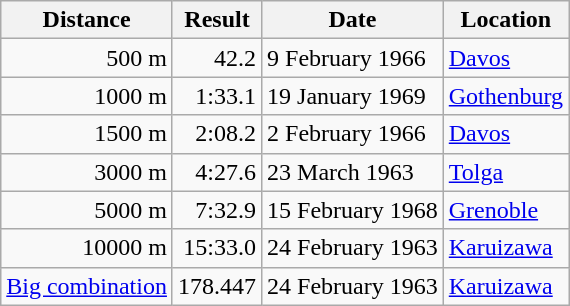<table class="wikitable">
<tr>
<th>Distance</th>
<th>Result</th>
<th>Date</th>
<th>Location</th>
</tr>
<tr align="right">
<td>500 m</td>
<td>42.2</td>
<td align="left">9 February 1966</td>
<td align="left"><a href='#'>Davos</a></td>
</tr>
<tr align="right">
<td>1000 m</td>
<td>1:33.1</td>
<td align="left">19 January 1969</td>
<td align="left"><a href='#'>Gothenburg</a></td>
</tr>
<tr align="right">
<td>1500 m</td>
<td>2:08.2</td>
<td align="left">2 February 1966</td>
<td align="left"><a href='#'>Davos</a></td>
</tr>
<tr align="right">
<td>3000 m</td>
<td>4:27.6</td>
<td align="left">23 March 1963</td>
<td align="left"><a href='#'>Tolga</a></td>
</tr>
<tr align="right">
<td>5000 m</td>
<td>7:32.9</td>
<td align="left">15 February 1968</td>
<td align="left"><a href='#'>Grenoble</a></td>
</tr>
<tr align="right">
<td>10000 m</td>
<td>15:33.0</td>
<td align="left">24 February 1963</td>
<td align="left"><a href='#'>Karuizawa</a></td>
</tr>
<tr align="right">
<td><a href='#'>Big combination</a></td>
<td>178.447</td>
<td align="left">24 February 1963</td>
<td align="left"><a href='#'>Karuizawa</a></td>
</tr>
</table>
